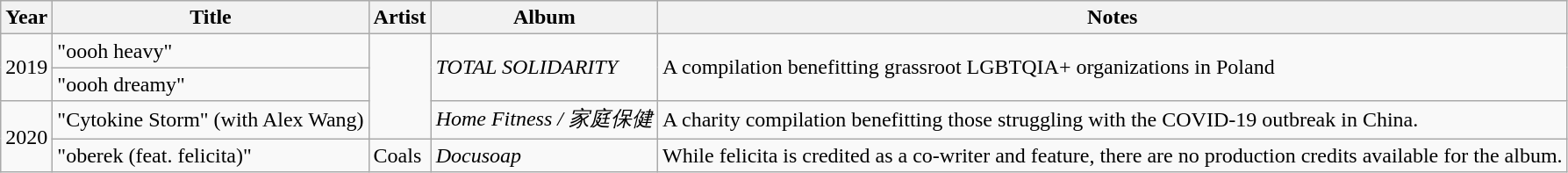<table class="wikitable">
<tr>
<th>Year</th>
<th>Title</th>
<th>Artist</th>
<th>Album</th>
<th>Notes</th>
</tr>
<tr>
<td rowspan="2">2019</td>
<td>"oooh heavy"</td>
<td rowspan="3"></td>
<td rowspan="2"><em>TOTAL SOLIDARITY</em></td>
<td rowspan="2">A compilation benefitting grassroot LGBTQIA+ organizations in Poland</td>
</tr>
<tr>
<td>"oooh dreamy"</td>
</tr>
<tr>
<td rowspan="2">2020</td>
<td>"Cytokine Storm" (with Alex Wang)</td>
<td><em>Home Fitness / 家庭保健</em></td>
<td>A charity compilation benefitting those struggling with the COVID-19 outbreak in China.</td>
</tr>
<tr>
<td>"oberek (feat. felicita)"</td>
<td>Coals</td>
<td><em>Docusoap</em></td>
<td>While felicita is credited as a co-writer and feature, there are no production credits available for the album.</td>
</tr>
</table>
